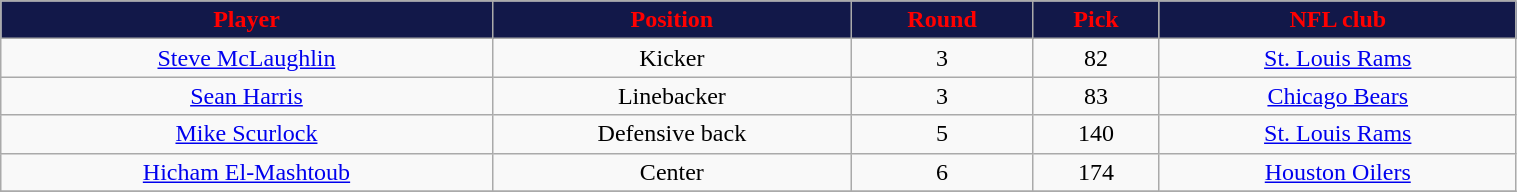<table class="wikitable" width="80%">
<tr align="center"  style="background:#121849;color:red;">
<td><strong>Player</strong></td>
<td><strong>Position</strong></td>
<td><strong>Round</strong></td>
<td><strong>Pick</strong></td>
<td><strong>NFL club</strong></td>
</tr>
<tr align="center" bgcolor="">
<td><a href='#'>Steve McLaughlin</a></td>
<td>Kicker</td>
<td>3</td>
<td>82</td>
<td><a href='#'>St. Louis Rams</a></td>
</tr>
<tr align="center" bgcolor="">
<td><a href='#'>Sean Harris</a></td>
<td>Linebacker</td>
<td>3</td>
<td>83</td>
<td><a href='#'>Chicago Bears</a></td>
</tr>
<tr align="center" bgcolor="">
<td><a href='#'>Mike Scurlock</a></td>
<td>Defensive back</td>
<td>5</td>
<td>140</td>
<td><a href='#'>St. Louis Rams</a></td>
</tr>
<tr align="center" bgcolor="">
<td><a href='#'>Hicham El-Mashtoub</a></td>
<td>Center</td>
<td>6</td>
<td>174</td>
<td><a href='#'>Houston Oilers</a></td>
</tr>
<tr align="center" bgcolor="">
</tr>
</table>
